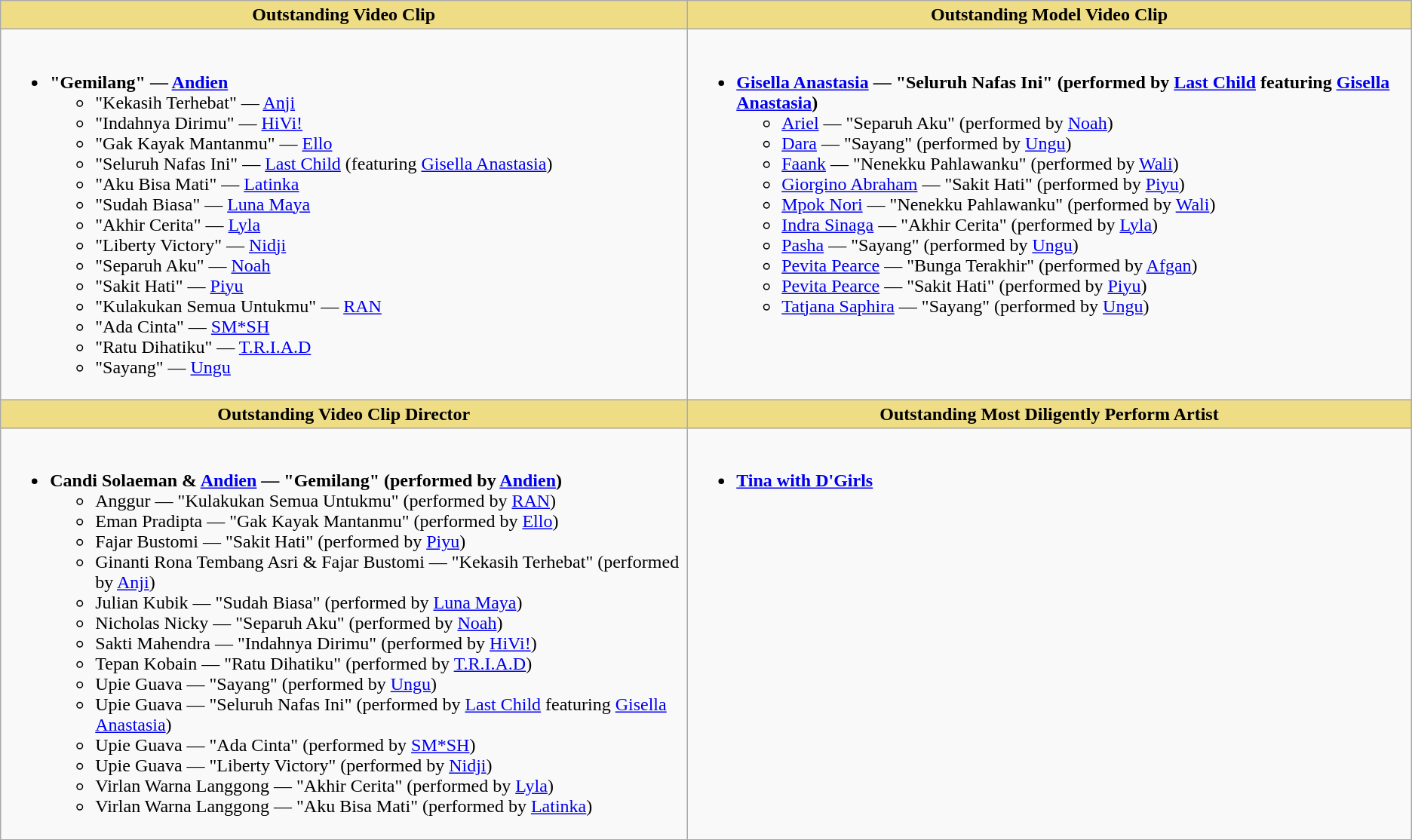<table class="wikitable">
<tr>
<th style="background:#EEDD85; width=50%">Outstanding Video Clip</th>
<th style="background:#EEDD85; width=50%">Outstanding Model Video Clip</th>
</tr>
<tr>
<td style="vertical-align:top;"><br><ul><li><strong>"Gemilang" — <a href='#'>Andien</a></strong><ul><li>"Kekasih Terhebat" — <a href='#'>Anji</a></li><li>"Indahnya Dirimu" — <a href='#'>HiVi!</a></li><li>"Gak Kayak Mantanmu" — <a href='#'>Ello</a></li><li>"Seluruh Nafas Ini" — <a href='#'>Last Child</a> (featuring <a href='#'>Gisella Anastasia</a>)</li><li>"Aku Bisa Mati" — <a href='#'>Latinka</a></li><li>"Sudah Biasa" — <a href='#'>Luna Maya</a></li><li>"Akhir Cerita" — <a href='#'>Lyla</a></li><li>"Liberty Victory" — <a href='#'>Nidji</a></li><li>"Separuh Aku" — <a href='#'>Noah</a></li><li>"Sakit Hati" — <a href='#'>Piyu</a></li><li>"Kulakukan Semua Untukmu" — <a href='#'>RAN</a></li><li>"Ada Cinta" — <a href='#'>SM*SH</a></li><li>"Ratu Dihatiku" — <a href='#'>T.R.I.A.D</a></li><li>"Sayang" — <a href='#'>Ungu</a></li></ul></li></ul></td>
<td style="vertical-align:top;"><br><ul><li><strong><a href='#'>Gisella Anastasia</a> — "Seluruh Nafas Ini" (performed by <a href='#'>Last Child</a> featuring <a href='#'>Gisella Anastasia</a>)</strong><ul><li><a href='#'>Ariel</a> — "Separuh Aku" (performed by <a href='#'>Noah</a>)</li><li><a href='#'>Dara</a> — "Sayang" (performed by <a href='#'>Ungu</a>)</li><li><a href='#'>Faank</a> — "Nenekku Pahlawanku" (performed by <a href='#'>Wali</a>)</li><li><a href='#'>Giorgino Abraham</a> — "Sakit Hati" (performed by <a href='#'>Piyu</a>)</li><li><a href='#'>Mpok Nori</a> — "Nenekku Pahlawanku" (performed by <a href='#'>Wali</a>)</li><li><a href='#'>Indra Sinaga</a> — "Akhir Cerita" (performed by <a href='#'>Lyla</a>)</li><li><a href='#'>Pasha</a> — "Sayang" (performed by <a href='#'>Ungu</a>)</li><li><a href='#'>Pevita Pearce</a> — "Bunga Terakhir" (performed by <a href='#'>Afgan</a>)</li><li><a href='#'>Pevita Pearce</a> — "Sakit Hati" (performed by <a href='#'>Piyu</a>)</li><li><a href='#'>Tatjana Saphira</a> — "Sayang" (performed by <a href='#'>Ungu</a>)</li></ul></li></ul></td>
</tr>
<tr>
<th style="background:#EEDD85; width=50%">Outstanding Video Clip Director</th>
<th style="background:#EEDD85; width=50%">Outstanding Most Diligently Perform Artist</th>
</tr>
<tr>
<td style="vertical-align:top;"><br><ul><li><strong>Candi Solaeman & <a href='#'>Andien</a> — "Gemilang" (performed by <a href='#'>Andien</a>)</strong><ul><li>Anggur — "Kulakukan Semua Untukmu" (performed by <a href='#'>RAN</a>)</li><li>Eman Pradipta — "Gak Kayak Mantanmu" (performed by <a href='#'>Ello</a>)</li><li>Fajar Bustomi — "Sakit Hati" (performed by <a href='#'>Piyu</a>)</li><li>Ginanti Rona Tembang Asri & Fajar Bustomi — "Kekasih Terhebat" (performed by <a href='#'>Anji</a>)</li><li>Julian Kubik — "Sudah Biasa" (performed by <a href='#'>Luna Maya</a>)</li><li>Nicholas Nicky — "Separuh Aku" (performed by <a href='#'>Noah</a>)</li><li>Sakti Mahendra — "Indahnya Dirimu" (performed by <a href='#'>HiVi!</a>)</li><li>Tepan Kobain — "Ratu Dihatiku" (performed by <a href='#'>T.R.I.A.D</a>)</li><li>Upie Guava — "Sayang" (performed by <a href='#'>Ungu</a>)</li><li>Upie Guava — "Seluruh Nafas Ini" (performed by <a href='#'>Last Child</a> featuring <a href='#'>Gisella Anastasia</a>)</li><li>Upie Guava — "Ada Cinta" (performed by <a href='#'>SM*SH</a>)</li><li>Upie Guava — "Liberty Victory" (performed by <a href='#'>Nidji</a>)</li><li>Virlan Warna Langgong — "Akhir Cerita" (performed by <a href='#'>Lyla</a>)</li><li>Virlan Warna Langgong — "Aku Bisa Mati" (performed by <a href='#'>Latinka</a>)</li></ul></li></ul></td>
<td style="vertical-align:top;"><br><ul><li><strong><a href='#'>Tina with D'Girls</a></strong></li></ul></td>
</tr>
</table>
